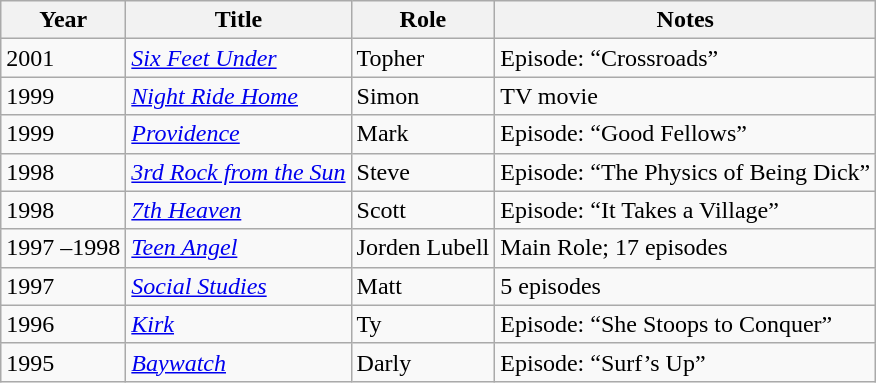<table class="wikitable sortable">
<tr>
<th>Year</th>
<th>Title</th>
<th>Role</th>
<th>Notes</th>
</tr>
<tr>
<td>2001</td>
<td><em><a href='#'>Six Feet Under</a></em></td>
<td>Topher</td>
<td>Episode: “Crossroads”</td>
</tr>
<tr>
<td>1999</td>
<td><em><a href='#'>Night Ride Home</a></em></td>
<td>Simon</td>
<td>TV movie</td>
</tr>
<tr>
<td>1999</td>
<td><em><a href='#'>Providence</a></em></td>
<td>Mark</td>
<td>Episode: “Good Fellows”</td>
</tr>
<tr>
<td>1998</td>
<td><em><a href='#'>3rd Rock from the Sun</a></em></td>
<td>Steve</td>
<td>Episode: “The Physics of Being Dick”</td>
</tr>
<tr>
<td>1998</td>
<td><em><a href='#'>7th Heaven</a></em></td>
<td>Scott</td>
<td>Episode: “It Takes a Village”</td>
</tr>
<tr>
<td>1997 –1998</td>
<td><em><a href='#'>Teen Angel</a></em></td>
<td>Jorden Lubell</td>
<td>Main Role; 17 episodes</td>
</tr>
<tr>
<td>1997</td>
<td><em><a href='#'>Social Studies</a></em></td>
<td>Matt</td>
<td>5 episodes</td>
</tr>
<tr>
<td>1996</td>
<td><em><a href='#'>Kirk</a></em></td>
<td>Ty</td>
<td>Episode: “She Stoops to Conquer”</td>
</tr>
<tr>
<td>1995</td>
<td><em><a href='#'>Baywatch</a></em></td>
<td>Darly</td>
<td>Episode: “Surf’s Up”</td>
</tr>
</table>
